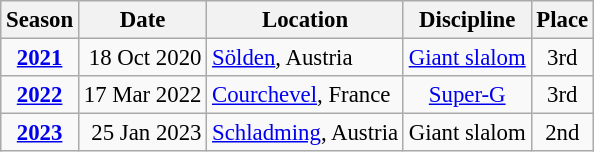<table class="wikitable" style="text-align:center; font-size:95%;">
<tr>
<th>Season</th>
<th>Date</th>
<th>Location</th>
<th>Discipline</th>
<th>Place</th>
</tr>
<tr>
<td align=center><strong><a href='#'>2021</a></strong></td>
<td align=right>18 Oct 2020</td>
<td style="text-align:left;"> <a href='#'>Sölden</a>, Austria</td>
<td><a href='#'>Giant slalom</a></td>
<td>3rd</td>
</tr>
<tr>
<td align=center><strong><a href='#'>2022</a></strong></td>
<td align=right>17 Mar 2022</td>
<td style="text-align:left;"> <a href='#'>Courchevel</a>, France</td>
<td><a href='#'>Super-G</a></td>
<td>3rd</td>
</tr>
<tr>
<td rowspan=1 align=center><strong><a href='#'>2023</a></strong></td>
<td align=right>25 Jan 2023</td>
<td style="text-align:left;"> <a href='#'>Schladming</a>, Austria</td>
<td>Giant slalom</td>
<td>2nd</td>
</tr>
</table>
